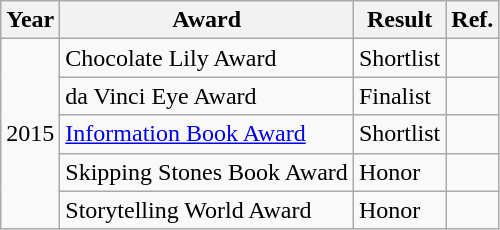<table class="wikitable sortable mw-collapsible">
<tr>
<th>Year</th>
<th>Award</th>
<th>Result</th>
<th>Ref.</th>
</tr>
<tr>
<td rowspan="5">2015</td>
<td>Chocolate Lily Award</td>
<td>Shortlist</td>
<td></td>
</tr>
<tr>
<td>da Vinci Eye Award</td>
<td>Finalist</td>
<td></td>
</tr>
<tr>
<td><a href='#'>Information Book Award</a></td>
<td>Shortlist</td>
<td></td>
</tr>
<tr>
<td>Skipping Stones Book Award</td>
<td>Honor</td>
<td></td>
</tr>
<tr>
<td>Storytelling World Award</td>
<td>Honor</td>
<td></td>
</tr>
</table>
